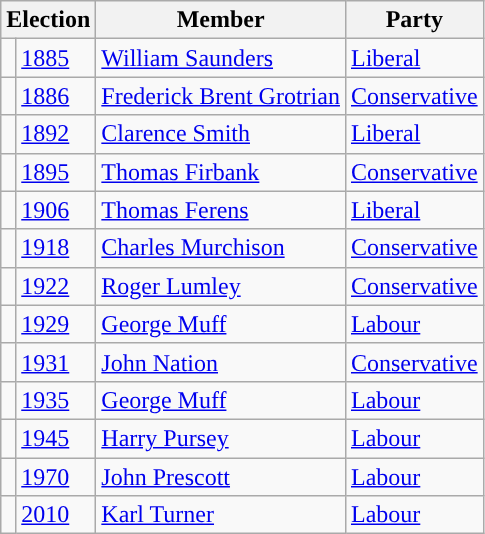<table class="wikitable">
<tr>
<th colspan="2">Election</th>
<th>Member</th>
<th>Party</th>
</tr>
<tr>
<td style="color:inherit;background-color: "></td>
<td><a href='#'>1885</a></td>
<td><a href='#'>William Saunders</a></td>
<td><a href='#'>Liberal</a></td>
</tr>
<tr>
<td style="color:inherit;background-color: "></td>
<td><a href='#'>1886</a></td>
<td><a href='#'>Frederick Brent Grotrian</a></td>
<td><a href='#'>Conservative</a></td>
</tr>
<tr>
<td style="color:inherit;background-color: "></td>
<td><a href='#'>1892</a></td>
<td><a href='#'>Clarence Smith</a></td>
<td><a href='#'>Liberal</a></td>
</tr>
<tr>
<td style="color:inherit;background-color: "></td>
<td><a href='#'>1895</a></td>
<td><a href='#'>Thomas Firbank</a></td>
<td><a href='#'>Conservative</a></td>
</tr>
<tr>
<td style="color:inherit;background-color: "></td>
<td><a href='#'>1906</a></td>
<td><a href='#'>Thomas Ferens</a></td>
<td><a href='#'>Liberal</a></td>
</tr>
<tr>
<td style="color:inherit;background-color: "></td>
<td><a href='#'>1918</a></td>
<td><a href='#'>Charles Murchison</a></td>
<td><a href='#'>Conservative</a></td>
</tr>
<tr>
<td style="color:inherit;background-color: "></td>
<td><a href='#'>1922</a></td>
<td><a href='#'>Roger Lumley</a></td>
<td><a href='#'>Conservative</a></td>
</tr>
<tr>
<td style="color:inherit;background-color: "></td>
<td><a href='#'>1929</a></td>
<td><a href='#'>George Muff</a></td>
<td><a href='#'>Labour</a></td>
</tr>
<tr>
<td style="color:inherit;background-color: "></td>
<td><a href='#'>1931</a></td>
<td><a href='#'>John Nation</a></td>
<td><a href='#'>Conservative</a></td>
</tr>
<tr>
<td style="color:inherit;background-color: "></td>
<td><a href='#'>1935</a></td>
<td><a href='#'>George Muff</a></td>
<td><a href='#'>Labour</a></td>
</tr>
<tr>
<td style="color:inherit;background-color: "></td>
<td><a href='#'>1945</a></td>
<td><a href='#'>Harry Pursey</a></td>
<td><a href='#'>Labour</a></td>
</tr>
<tr>
<td style="color:inherit;background-color: "></td>
<td><a href='#'>1970</a></td>
<td><a href='#'>John Prescott</a></td>
<td><a href='#'>Labour</a></td>
</tr>
<tr>
<td style="color:inherit;background-color: "></td>
<td><a href='#'>2010</a></td>
<td><a href='#'>Karl Turner</a></td>
<td><a href='#'>Labour</a></td>
</tr>
</table>
